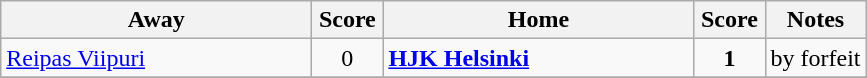<table class="wikitable">
<tr>
<th width="200">Away</th>
<th width="40">Score</th>
<th width="200">Home</th>
<th width="40">Score</th>
<th>Notes</th>
</tr>
<tr>
<td><a href='#'>Reipas Viipuri</a></td>
<td align=center>0</td>
<td><strong><a href='#'>HJK Helsinki</a></strong></td>
<td align=center><strong>1</strong></td>
<td>by forfeit</td>
</tr>
<tr>
</tr>
</table>
